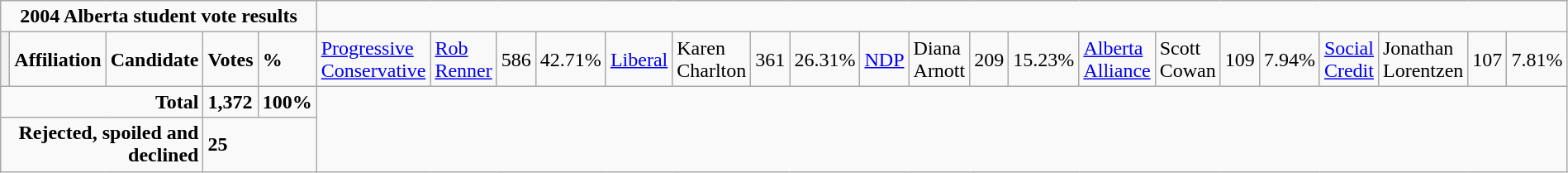<table class="wikitable">
<tr>
<td colspan=5 align="center"><strong>2004 Alberta student vote results</strong></td>
</tr>
<tr>
<th style="width: 10px;"></th>
<td><strong>Affiliation</strong></td>
<td><strong>Candidate</strong></td>
<td><strong>Votes</strong></td>
<td><strong>%</strong><br></td>
<td><a href='#'>Progressive Conservative</a></td>
<td><a href='#'>Rob Renner</a></td>
<td>586</td>
<td>42.71%<br></td>
<td><a href='#'>Liberal</a></td>
<td>Karen Charlton</td>
<td>361</td>
<td>26.31%<br></td>
<td><a href='#'>NDP</a></td>
<td>Diana Arnott</td>
<td>209</td>
<td>15.23%<br></td>
<td><a href='#'>Alberta Alliance</a></td>
<td>Scott Cowan</td>
<td>109</td>
<td>7.94%<br></td>
<td><a href='#'>Social Credit</a></td>
<td>Jonathan Lorentzen</td>
<td>107</td>
<td>7.81%</td>
</tr>
<tr>
<td colspan=3 align="right"><strong>Total</strong></td>
<td><strong>1,372</strong></td>
<td><strong>100%</strong></td>
</tr>
<tr>
<td colspan=3 align="right"><strong>Rejected, spoiled and declined</strong></td>
<td colspan=2><strong>25</strong></td>
</tr>
</table>
